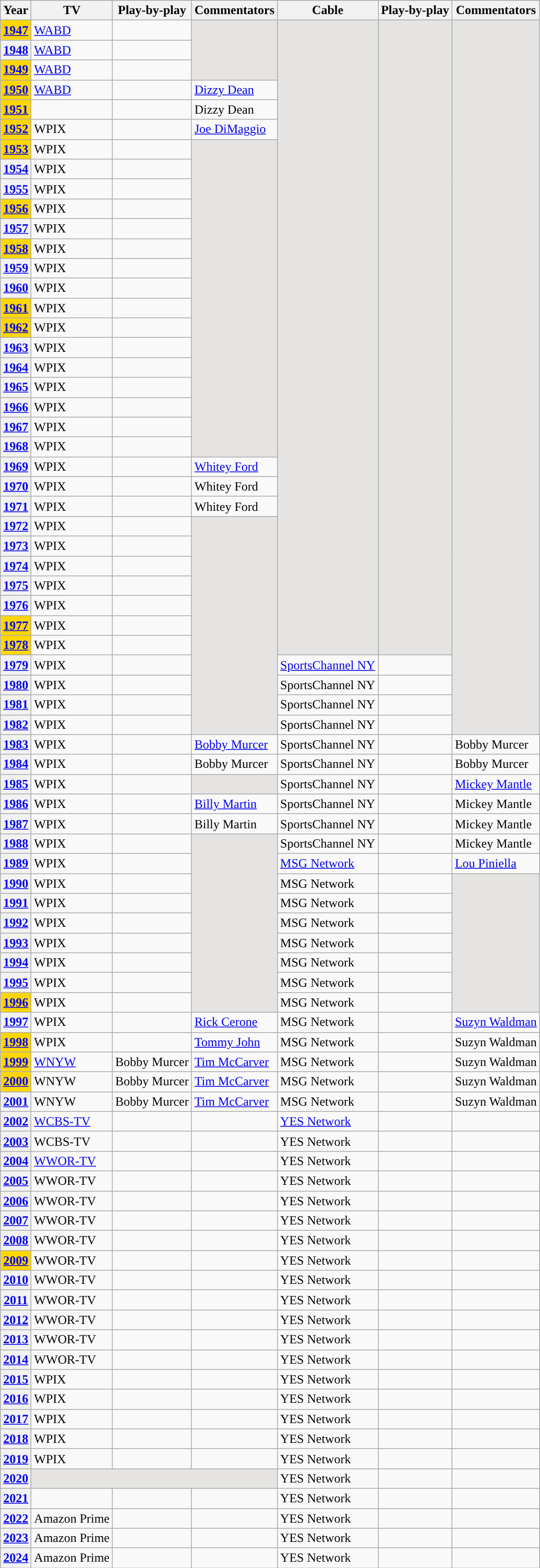<table class="wikitable plainrowheaders">
<tr>
<th scope="col">Year</th>
<th scope="col">TV</th>
<th scope="col">Play-by-play</th>
<th scope="col">Commentators</th>
<th scope="col">Cable</th>
<th scope="col">Play-by-play</th>
<th scope="col">Commentators</th>
</tr>
<tr>
<th scope="row" style="background-color:gold"><a href='#'>1947</a></th>
<td><a href='#'>WABD</a></td>
<td></td>
<td rowspan="3" style="background-color:#e5e4e2;"></td>
<td rowspan="32" style="background-color:#e5e4e2;"></td>
<td rowspan="32" style="background-color:#e5e4e2;"></td>
<td rowspan="36" style="background-color:#e5e4e2;"></td>
</tr>
<tr>
<th scope="row"><a href='#'>1948</a></th>
<td><a href='#'>WABD</a></td>
<td></td>
</tr>
<tr>
<th scope="row" style="background-color:gold"><a href='#'>1949</a></th>
<td><a href='#'>WABD</a></td>
<td></td>
</tr>
<tr>
<th scope="row" style="background-color:gold"><a href='#'>1950</a></th>
<td><a href='#'>WABD</a></td>
<td></td>
<td><a href='#'>Dizzy Dean</a></td>
</tr>
<tr>
<th scope="row" style="background-color:gold"><a href='#'>1951</a></th>
<td></td>
<td></td>
<td>Dizzy Dean</td>
</tr>
<tr>
<th scope="row" style="background-color:gold"><a href='#'>1952</a></th>
<td>WPIX</td>
<td></td>
<td><a href='#'>Joe DiMaggio</a></td>
</tr>
<tr>
<th scope="row" style="background-color:gold"><a href='#'>1953</a></th>
<td>WPIX</td>
<td></td>
<td rowspan="16" style="background-color:#e5e4e2;"></td>
</tr>
<tr>
<th scope="row"><a href='#'>1954</a></th>
<td>WPIX</td>
<td></td>
</tr>
<tr>
<th scope="row"><a href='#'>1955</a></th>
<td>WPIX</td>
<td></td>
</tr>
<tr>
<th scope="row" style="background-color:gold"><a href='#'>1956</a></th>
<td>WPIX</td>
<td></td>
</tr>
<tr>
<th scope="row"><a href='#'>1957</a></th>
<td>WPIX</td>
<td></td>
</tr>
<tr>
<th scope="row" style="background-color:gold"><a href='#'>1958</a></th>
<td>WPIX</td>
<td></td>
</tr>
<tr>
<th scope="row"><a href='#'>1959</a></th>
<td>WPIX</td>
<td></td>
</tr>
<tr>
<th scope="row"><a href='#'>1960</a></th>
<td>WPIX</td>
<td></td>
</tr>
<tr>
<th scope="row" style="background-color:gold"><a href='#'>1961</a></th>
<td>WPIX</td>
<td></td>
</tr>
<tr>
<th scope="row" style="background-color:gold"><a href='#'>1962</a></th>
<td>WPIX</td>
<td></td>
</tr>
<tr>
<th scope="row"><a href='#'>1963</a></th>
<td>WPIX</td>
<td></td>
</tr>
<tr>
<th scope="row"><a href='#'>1964</a></th>
<td>WPIX</td>
<td></td>
</tr>
<tr>
<th scope="row"><a href='#'>1965</a></th>
<td>WPIX</td>
<td></td>
</tr>
<tr>
<th scope="row"><a href='#'>1966</a></th>
<td>WPIX</td>
<td></td>
</tr>
<tr>
<th scope="row"><a href='#'>1967</a></th>
<td>WPIX</td>
<td></td>
</tr>
<tr>
<th scope="row"><a href='#'>1968</a></th>
<td>WPIX</td>
<td></td>
</tr>
<tr>
<th scope="row"><a href='#'>1969</a></th>
<td>WPIX</td>
<td></td>
<td><a href='#'>Whitey Ford</a></td>
</tr>
<tr>
<th scope="row"><a href='#'>1970</a></th>
<td>WPIX</td>
<td></td>
<td>Whitey Ford</td>
</tr>
<tr>
<th scope="row"><a href='#'>1971</a></th>
<td>WPIX</td>
<td></td>
<td>Whitey Ford</td>
</tr>
<tr>
<th scope="row"><a href='#'>1972</a></th>
<td>WPIX</td>
<td></td>
<td rowspan="11" style="background-color:#e5e4e2;"></td>
</tr>
<tr>
<th scope="row"><a href='#'>1973</a></th>
<td>WPIX</td>
<td></td>
</tr>
<tr>
<th scope="row"><a href='#'>1974</a></th>
<td>WPIX</td>
<td></td>
</tr>
<tr>
<th scope="row"><a href='#'>1975</a></th>
<td>WPIX</td>
<td></td>
</tr>
<tr>
<th scope="row"><a href='#'>1976</a></th>
<td>WPIX</td>
<td></td>
</tr>
<tr>
<th scope="row" style="background-color:gold"><a href='#'>1977</a></th>
<td>WPIX</td>
<td></td>
</tr>
<tr>
<th scope="row" style="background-color:gold"><a href='#'>1978</a></th>
<td>WPIX</td>
<td></td>
</tr>
<tr>
<th scope="row"><a href='#'>1979</a></th>
<td>WPIX</td>
<td></td>
<td><a href='#'>SportsChannel NY</a></td>
<td></td>
</tr>
<tr>
<th scope="row"><a href='#'>1980</a></th>
<td>WPIX</td>
<td></td>
<td>SportsChannel NY</td>
<td></td>
</tr>
<tr>
<th scope="row"><a href='#'>1981</a></th>
<td>WPIX</td>
<td></td>
<td>SportsChannel NY</td>
<td></td>
</tr>
<tr>
<th scope="row"><a href='#'>1982</a></th>
<td>WPIX</td>
<td></td>
<td>SportsChannel NY</td>
<td></td>
</tr>
<tr>
<th scope="row"><a href='#'>1983</a></th>
<td>WPIX</td>
<td></td>
<td><a href='#'>Bobby Murcer</a></td>
<td>SportsChannel NY</td>
<td></td>
<td>Bobby Murcer</td>
</tr>
<tr>
<th scope="row"><a href='#'>1984</a></th>
<td>WPIX</td>
<td></td>
<td>Bobby Murcer</td>
<td>SportsChannel NY</td>
<td></td>
<td>Bobby Murcer</td>
</tr>
<tr>
<th scope="row"><a href='#'>1985</a></th>
<td>WPIX</td>
<td></td>
<td style="background-color:#e5e4e2;"></td>
<td>SportsChannel NY</td>
<td></td>
<td><a href='#'>Mickey Mantle</a></td>
</tr>
<tr>
<th scope="row"><a href='#'>1986</a></th>
<td>WPIX</td>
<td></td>
<td><a href='#'>Billy Martin</a></td>
<td>SportsChannel NY</td>
<td></td>
<td>Mickey Mantle</td>
</tr>
<tr>
<th scope="row"><a href='#'>1987</a></th>
<td>WPIX</td>
<td></td>
<td>Billy Martin</td>
<td>SportsChannel NY</td>
<td></td>
<td>Mickey Mantle</td>
</tr>
<tr>
<th scope="row"><a href='#'>1988</a></th>
<td>WPIX</td>
<td></td>
<td rowspan="9" style="background-color:#e5e4e2;"></td>
<td>SportsChannel NY</td>
<td></td>
<td>Mickey Mantle</td>
</tr>
<tr>
<th scope="row"><a href='#'>1989</a></th>
<td>WPIX</td>
<td></td>
<td><a href='#'>MSG Network</a></td>
<td></td>
<td><a href='#'>Lou Piniella</a></td>
</tr>
<tr>
<th scope="row"><a href='#'>1990</a></th>
<td>WPIX</td>
<td></td>
<td>MSG Network</td>
<td></td>
<td rowspan="7" style="background-color:#e5e4e2;"></td>
</tr>
<tr>
<th scope="row"><a href='#'>1991</a></th>
<td>WPIX</td>
<td></td>
<td>MSG Network</td>
<td></td>
</tr>
<tr>
<th scope="row"><a href='#'>1992</a></th>
<td>WPIX</td>
<td></td>
<td>MSG Network</td>
<td></td>
</tr>
<tr>
<th scope="row"><a href='#'>1993</a></th>
<td>WPIX</td>
<td></td>
<td>MSG Network</td>
<td></td>
</tr>
<tr>
<th scope="row"><a href='#'>1994</a></th>
<td>WPIX</td>
<td></td>
<td>MSG Network</td>
<td></td>
</tr>
<tr>
<th scope="row"><a href='#'>1995</a></th>
<td>WPIX</td>
<td></td>
<td>MSG Network</td>
<td></td>
</tr>
<tr>
<th scope="row" style="background-color:gold"><a href='#'>1996</a></th>
<td>WPIX</td>
<td></td>
<td>MSG Network</td>
<td></td>
</tr>
<tr>
<th scope="row"><a href='#'>1997</a></th>
<td>WPIX</td>
<td></td>
<td><a href='#'>Rick Cerone</a></td>
<td>MSG Network</td>
<td></td>
<td><a href='#'>Suzyn Waldman</a></td>
</tr>
<tr>
<th scope="row" style="background-color:gold"><a href='#'>1998</a></th>
<td>WPIX</td>
<td></td>
<td><a href='#'>Tommy John</a></td>
<td>MSG Network</td>
<td></td>
<td>Suzyn Waldman</td>
</tr>
<tr>
<th scope="row" style="background-color:gold"><a href='#'>1999</a></th>
<td><a href='#'>WNYW</a></td>
<td>Bobby Murcer</td>
<td><a href='#'>Tim McCarver</a></td>
<td>MSG Network</td>
<td></td>
<td>Suzyn Waldman</td>
</tr>
<tr>
<th scope="row" style="background-color:gold"><a href='#'>2000</a></th>
<td>WNYW</td>
<td>Bobby Murcer</td>
<td><a href='#'>Tim McCarver</a></td>
<td>MSG Network</td>
<td></td>
<td>Suzyn Waldman</td>
</tr>
<tr>
<th scope="row"><a href='#'>2001</a></th>
<td>WNYW</td>
<td>Bobby Murcer</td>
<td><a href='#'>Tim McCarver</a></td>
<td>MSG Network</td>
<td></td>
<td>Suzyn Waldman</td>
</tr>
<tr>
<th scope="row"><a href='#'>2002</a></th>
<td><a href='#'>WCBS-TV</a></td>
<td></td>
<td></td>
<td><a href='#'>YES Network</a></td>
<td></td>
<td></td>
</tr>
<tr>
<th scope="row"><a href='#'>2003</a></th>
<td>WCBS-TV</td>
<td></td>
<td></td>
<td>YES Network</td>
<td></td>
<td></td>
</tr>
<tr>
<th scope="row"><a href='#'>2004</a></th>
<td><a href='#'>WWOR-TV</a></td>
<td></td>
<td></td>
<td>YES Network</td>
<td></td>
<td></td>
</tr>
<tr>
<th scope="row"><a href='#'>2005</a></th>
<td>WWOR-TV</td>
<td></td>
<td></td>
<td>YES Network</td>
<td></td>
<td></td>
</tr>
<tr>
<th scope="row"><a href='#'>2006</a></th>
<td>WWOR-TV</td>
<td></td>
<td></td>
<td>YES Network</td>
<td></td>
<td></td>
</tr>
<tr>
<th scope="row"><a href='#'>2007</a></th>
<td>WWOR-TV</td>
<td></td>
<td></td>
<td>YES Network</td>
<td></td>
<td></td>
</tr>
<tr>
<th scope="row"><a href='#'>2008</a></th>
<td>WWOR-TV</td>
<td></td>
<td></td>
<td>YES Network</td>
<td></td>
<td></td>
</tr>
<tr>
<th scope="row" style="background-color:gold"><a href='#'>2009</a></th>
<td>WWOR-TV</td>
<td></td>
<td></td>
<td>YES Network</td>
<td></td>
<td></td>
</tr>
<tr>
<th scope="row"><a href='#'>2010</a></th>
<td>WWOR-TV</td>
<td></td>
<td></td>
<td>YES Network</td>
<td></td>
<td></td>
</tr>
<tr>
<th scope="row"><a href='#'>2011</a></th>
<td>WWOR-TV</td>
<td></td>
<td></td>
<td>YES Network</td>
<td></td>
<td></td>
</tr>
<tr>
<th scope="row"><a href='#'>2012</a></th>
<td>WWOR-TV</td>
<td></td>
<td></td>
<td>YES Network</td>
<td></td>
<td></td>
</tr>
<tr>
<th scope="row"><a href='#'>2013</a></th>
<td>WWOR-TV</td>
<td></td>
<td></td>
<td>YES Network</td>
<td></td>
<td></td>
</tr>
<tr>
<th scope="row"><a href='#'>2014</a></th>
<td>WWOR-TV</td>
<td></td>
<td></td>
<td>YES Network</td>
<td></td>
<td></td>
</tr>
<tr>
<th scope="row"><a href='#'>2015</a></th>
<td>WPIX</td>
<td></td>
<td></td>
<td>YES Network</td>
<td></td>
<td></td>
</tr>
<tr>
<th scope="row"><a href='#'>2016</a></th>
<td>WPIX</td>
<td></td>
<td></td>
<td>YES Network</td>
<td></td>
<td></td>
</tr>
<tr>
<th scope="row"><a href='#'>2017</a></th>
<td>WPIX</td>
<td></td>
<td></td>
<td>YES Network</td>
<td></td>
<td></td>
</tr>
<tr>
<th scope="row"><a href='#'>2018</a></th>
<td>WPIX</td>
<td></td>
<td></td>
<td>YES Network</td>
<td></td>
<td></td>
</tr>
<tr>
<th scope="row"><a href='#'>2019</a></th>
<td>WPIX</td>
<td></td>
<td></td>
<td>YES Network</td>
<td></td>
<td></td>
</tr>
<tr>
<th scope="row"><a href='#'>2020</a></th>
<td colspan="3"  style="background-color:#e5e4e2;"></td>
<td>YES Network</td>
<td></td>
<td></td>
</tr>
<tr>
<th scope="row"><a href='#'>2021</a></th>
<td></td>
<td></td>
<td></td>
<td>YES Network</td>
<td></td>
<td></td>
</tr>
<tr>
<th scope="row"><a href='#'>2022</a></th>
<td>Amazon Prime</td>
<td></td>
<td></td>
<td>YES Network</td>
<td></td>
<td></td>
</tr>
<tr>
<th scope="row"><a href='#'>2023</a></th>
<td>Amazon Prime</td>
<td></td>
<td></td>
<td>YES Network</td>
<td></td>
<td></td>
</tr>
<tr>
<th scope="row"><a href='#'>2024</a></th>
<td>Amazon Prime</td>
<td></td>
<td></td>
<td>YES Network</td>
<td></td>
<td></td>
</tr>
</table>
